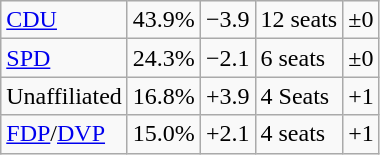<table class="wikitable">
<tr>
<td><a href='#'>CDU</a></td>
<td>43.9%</td>
<td>−3.9</td>
<td>12 seats</td>
<td>±0</td>
</tr>
<tr>
<td><a href='#'>SPD</a></td>
<td>24.3%</td>
<td>−2.1</td>
<td>6 seats</td>
<td>±0</td>
</tr>
<tr>
<td>Unaffiliated</td>
<td>16.8%</td>
<td>+3.9</td>
<td>4 Seats</td>
<td>+1</td>
</tr>
<tr>
<td><a href='#'>FDP</a>/<a href='#'>DVP</a></td>
<td>15.0%</td>
<td>+2.1</td>
<td>4 seats</td>
<td>+1</td>
</tr>
</table>
